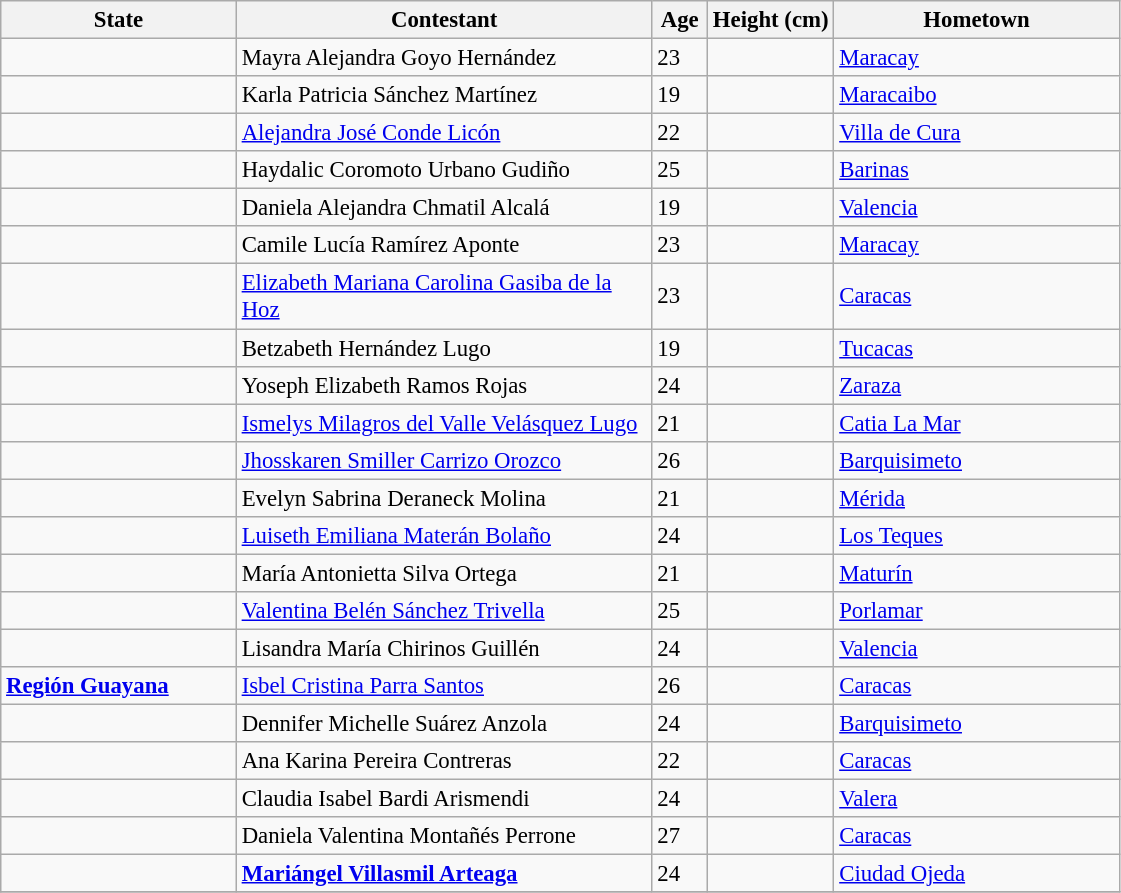<table class="wikitable sortable" style="font-size: 95%;">
<tr>
<th width="150">State</th>
<th width="270">Contestant</th>
<th width="30">Age</th>
<th>Height (cm)</th>
<th width="183">Hometown</th>
</tr>
<tr>
<td><strong></strong></td>
<td>Mayra Alejandra Goyo Hernández</td>
<td>23</td>
<td></td>
<td><a href='#'>Maracay</a></td>
</tr>
<tr>
<td><strong></strong></td>
<td>Karla Patricia Sánchez Martínez</td>
<td>19</td>
<td></td>
<td><a href='#'>Maracaibo</a></td>
</tr>
<tr>
<td><strong></strong></td>
<td><a href='#'>Alejandra José Conde Licón</a></td>
<td>22</td>
<td></td>
<td><a href='#'>Villa de Cura</a></td>
</tr>
<tr>
<td><strong></strong></td>
<td>Haydalic Coromoto Urbano Gudiño</td>
<td>25</td>
<td></td>
<td><a href='#'>Barinas</a></td>
</tr>
<tr>
<td><strong></strong></td>
<td>Daniela Alejandra Chmatil Alcalá</td>
<td>19</td>
<td></td>
<td><a href='#'>Valencia</a></td>
</tr>
<tr>
<td><strong></strong></td>
<td>Camile Lucía Ramírez Aponte</td>
<td>23</td>
<td></td>
<td><a href='#'>Maracay</a></td>
</tr>
<tr>
<td><strong></strong></td>
<td><a href='#'>Elizabeth Mariana Carolina Gasiba de la Hoz</a></td>
<td>23</td>
<td></td>
<td><a href='#'>Caracas</a></td>
</tr>
<tr>
<td><strong></strong></td>
<td>Betzabeth Hernández Lugo</td>
<td>19</td>
<td></td>
<td><a href='#'>Tucacas</a></td>
</tr>
<tr>
<td><strong></strong></td>
<td>Yoseph Elizabeth Ramos Rojas</td>
<td>24</td>
<td></td>
<td><a href='#'>Zaraza</a></td>
</tr>
<tr>
<td><strong></strong></td>
<td><a href='#'>Ismelys Milagros del Valle Velásquez Lugo</a></td>
<td>21</td>
<td></td>
<td><a href='#'>Catia La Mar</a></td>
</tr>
<tr>
<td><strong></strong></td>
<td><a href='#'>Jhosskaren Smiller Carrizo Orozco</a></td>
<td>26</td>
<td></td>
<td><a href='#'>Barquisimeto</a></td>
</tr>
<tr>
<td><strong></strong></td>
<td>Evelyn Sabrina Deraneck Molina</td>
<td>21</td>
<td></td>
<td><a href='#'>Mérida</a></td>
</tr>
<tr>
<td><strong></strong></td>
<td><a href='#'>Luiseth Emiliana Materán Bolaño</a></td>
<td>24</td>
<td></td>
<td><a href='#'>Los Teques</a></td>
</tr>
<tr>
<td><strong></strong></td>
<td>María Antonietta Silva Ortega</td>
<td>21</td>
<td></td>
<td><a href='#'>Maturín</a></td>
</tr>
<tr>
<td><strong></strong></td>
<td><a href='#'>Valentina Belén Sánchez Trivella</a></td>
<td>25</td>
<td></td>
<td><a href='#'>Porlamar</a></td>
</tr>
<tr>
<td><strong></strong></td>
<td>Lisandra María Chirinos Guillén</td>
<td>24</td>
<td></td>
<td><a href='#'>Valencia</a></td>
</tr>
<tr>
<td><strong> <a href='#'>Región Guayana</a></strong></td>
<td><a href='#'>Isbel Cristina Parra Santos</a></td>
<td>26</td>
<td></td>
<td><a href='#'>Caracas</a></td>
</tr>
<tr>
<td><strong></strong></td>
<td>Dennifer Michelle Suárez Anzola</td>
<td>24</td>
<td></td>
<td><a href='#'>Barquisimeto</a></td>
</tr>
<tr>
<td><strong></strong></td>
<td>Ana Karina Pereira Contreras</td>
<td>22</td>
<td></td>
<td><a href='#'>Caracas</a></td>
</tr>
<tr>
<td><strong></strong></td>
<td>Claudia Isabel Bardi Arismendi</td>
<td>24</td>
<td></td>
<td><a href='#'>Valera</a></td>
</tr>
<tr>
<td><strong></strong></td>
<td>Daniela Valentina Montañés Perrone</td>
<td>27</td>
<td></td>
<td><a href='#'>Caracas</a></td>
</tr>
<tr>
<td><strong></strong></td>
<td><strong><a href='#'>Mariángel Villasmil Arteaga</a></strong></td>
<td>24</td>
<td></td>
<td><a href='#'>Ciudad Ojeda</a></td>
</tr>
<tr>
</tr>
</table>
